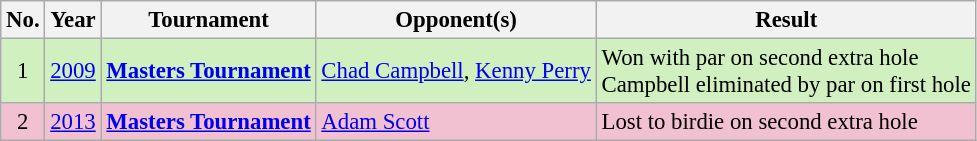<table class="wikitable" style="font-size:95%;">
<tr>
<th>No.</th>
<th>Year</th>
<th>Tournament</th>
<th>Opponent(s)</th>
<th>Result</th>
</tr>
<tr style="background:#D0F0C0;">
<td align=center>1</td>
<td><a href='#'>2009</a></td>
<td><strong><a href='#'>Masters Tournament</a></strong></td>
<td> <a href='#'>Chad Campbell</a>,  <a href='#'>Kenny Perry</a></td>
<td>Won with par on second extra hole<br>Campbell eliminated by par on first hole</td>
</tr>
<tr style="background:#F2C1D1;">
<td align=center>2</td>
<td><a href='#'>2013</a></td>
<td><strong><a href='#'>Masters Tournament</a></strong></td>
<td> <a href='#'>Adam Scott</a></td>
<td>Lost to birdie on second extra hole</td>
</tr>
</table>
